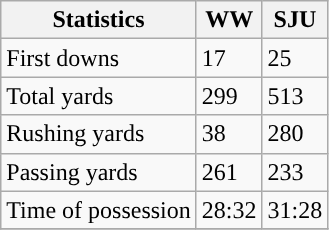<table class="wikitable">
<tr>
<th>Statistics</th>
<th>WW</th>
<th>SJU</th>
</tr>
<tr>
<td>First downs</td>
<td>17</td>
<td>25</td>
</tr>
<tr>
<td>Total yards</td>
<td>299</td>
<td>513</td>
</tr>
<tr>
<td>Rushing yards</td>
<td>38</td>
<td>280</td>
</tr>
<tr>
<td>Passing yards</td>
<td>261</td>
<td>233</td>
</tr>
<tr>
<td>Time of possession</td>
<td>28:32</td>
<td>31:28</td>
</tr>
<tr>
</tr>
</table>
